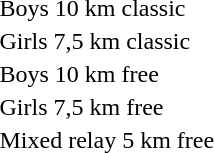<table>
<tr>
<td>Boys 10 km classic</td>
<td></td>
<td></td>
<td></td>
</tr>
<tr>
<td>Girls 7,5 km classic</td>
<td></td>
<td></td>
<td></td>
</tr>
<tr>
<td>Boys 10 km free</td>
<td></td>
<td></td>
<td></td>
</tr>
<tr>
<td>Girls 7,5 km free</td>
<td></td>
<td></td>
<td></td>
</tr>
<tr>
<td>Mixed relay 5 km free</td>
<td></td>
<td></td>
<td></td>
</tr>
</table>
